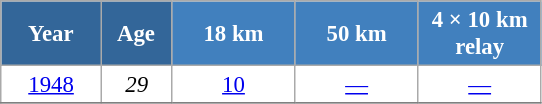<table class="wikitable" style="font-size:95%; text-align:center; border:grey solid 1px; border-collapse:collapse; background:#ffffff;">
<tr>
<th style="background-color:#369; color:white; width:60px;"> Year </th>
<th style="background-color:#369; color:white; width:40px;"> Age </th>
<th style="background-color:#4180be; color:white; width:75px;"> 18 km </th>
<th style="background-color:#4180be; color:white; width:75px;"> 50 km </th>
<th style="background-color:#4180be; color:white; width:75px;"> 4 × 10 km <br> relay </th>
</tr>
<tr>
<td><a href='#'>1948</a></td>
<td><em>29</em></td>
<td><a href='#'>10</a></td>
<td><a href='#'>—</a></td>
<td><a href='#'>—</a></td>
</tr>
<tr>
</tr>
</table>
